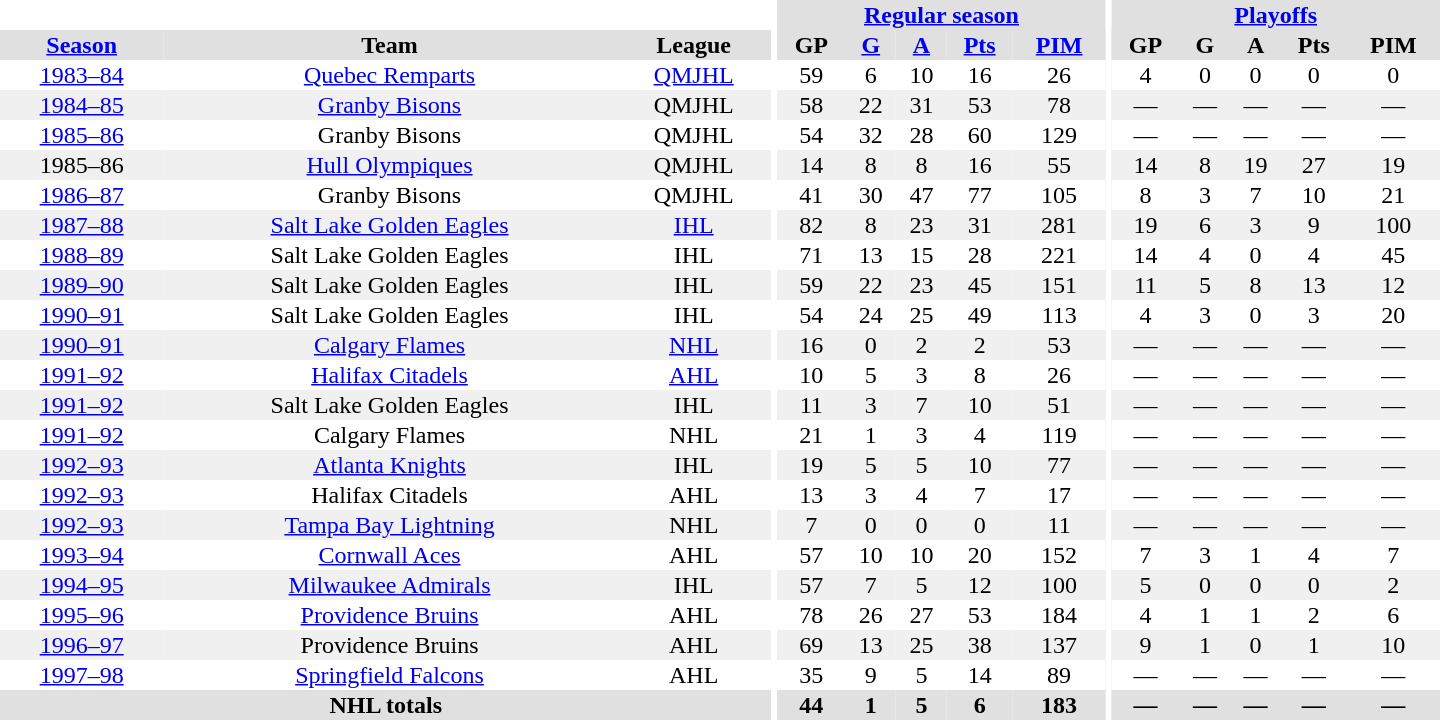<table border="0" cellpadding="1" cellspacing="0" style="text-align:center; width:60em">
<tr bgcolor="#e0e0e0">
<th colspan="3" bgcolor="#ffffff"></th>
<th rowspan="99" bgcolor="#ffffff"></th>
<th colspan="5"><a href='#'>Regular season</a></th>
<th rowspan="99" bgcolor="#ffffff"></th>
<th colspan="5"><a href='#'>Playoffs</a></th>
</tr>
<tr bgcolor="#e0e0e0">
<th><a href='#'>Season</a></th>
<th>Team</th>
<th>League</th>
<th>GP</th>
<th><a href='#'>G</a></th>
<th><a href='#'>A</a></th>
<th><a href='#'>Pts</a></th>
<th><a href='#'>PIM</a></th>
<th>GP</th>
<th>G</th>
<th>A</th>
<th>Pts</th>
<th>PIM</th>
</tr>
<tr>
<td><a href='#'>1983–84</a></td>
<td><a href='#'>Quebec Remparts</a></td>
<td><a href='#'>QMJHL</a></td>
<td>59</td>
<td>6</td>
<td>10</td>
<td>16</td>
<td>26</td>
<td>4</td>
<td>0</td>
<td>0</td>
<td>0</td>
<td>0</td>
</tr>
<tr bgcolor="#f0f0f0">
<td><a href='#'>1984–85</a></td>
<td><a href='#'>Granby Bisons</a></td>
<td>QMJHL</td>
<td>58</td>
<td>22</td>
<td>31</td>
<td>53</td>
<td>78</td>
<td>—</td>
<td>—</td>
<td>—</td>
<td>—</td>
<td>—</td>
</tr>
<tr>
<td><a href='#'>1985–86</a></td>
<td>Granby Bisons</td>
<td>QMJHL</td>
<td>54</td>
<td>32</td>
<td>28</td>
<td>60</td>
<td>129</td>
<td>—</td>
<td>—</td>
<td>—</td>
<td>—</td>
<td>—</td>
</tr>
<tr bgcolor="#f0f0f0">
<td>1985–86</td>
<td><a href='#'>Hull Olympiques</a></td>
<td>QMJHL</td>
<td>14</td>
<td>8</td>
<td>8</td>
<td>16</td>
<td>55</td>
<td>14</td>
<td>8</td>
<td>19</td>
<td>27</td>
<td>19</td>
</tr>
<tr>
<td><a href='#'>1986–87</a></td>
<td>Granby Bisons</td>
<td>QMJHL</td>
<td>41</td>
<td>30</td>
<td>47</td>
<td>77</td>
<td>105</td>
<td>8</td>
<td>3</td>
<td>7</td>
<td>10</td>
<td>21</td>
</tr>
<tr bgcolor="#f0f0f0">
<td><a href='#'>1987–88</a></td>
<td><a href='#'>Salt Lake Golden Eagles</a></td>
<td><a href='#'>IHL</a></td>
<td>82</td>
<td>8</td>
<td>23</td>
<td>31</td>
<td>281</td>
<td>19</td>
<td>6</td>
<td>3</td>
<td>9</td>
<td>100</td>
</tr>
<tr>
<td><a href='#'>1988–89</a></td>
<td>Salt Lake Golden Eagles</td>
<td>IHL</td>
<td>71</td>
<td>13</td>
<td>15</td>
<td>28</td>
<td>221</td>
<td>14</td>
<td>4</td>
<td>0</td>
<td>4</td>
<td>45</td>
</tr>
<tr bgcolor="#f0f0f0">
<td><a href='#'>1989–90</a></td>
<td>Salt Lake Golden Eagles</td>
<td>IHL</td>
<td>59</td>
<td>22</td>
<td>23</td>
<td>45</td>
<td>151</td>
<td>11</td>
<td>5</td>
<td>8</td>
<td>13</td>
<td>12</td>
</tr>
<tr>
<td><a href='#'>1990–91</a></td>
<td>Salt Lake Golden Eagles</td>
<td>IHL</td>
<td>54</td>
<td>24</td>
<td>25</td>
<td>49</td>
<td>113</td>
<td>4</td>
<td>3</td>
<td>0</td>
<td>3</td>
<td>20</td>
</tr>
<tr bgcolor="#f0f0f0">
<td><a href='#'>1990–91</a></td>
<td><a href='#'>Calgary Flames</a></td>
<td><a href='#'>NHL</a></td>
<td>16</td>
<td>0</td>
<td>2</td>
<td>2</td>
<td>53</td>
<td>—</td>
<td>—</td>
<td>—</td>
<td>—</td>
<td>—</td>
</tr>
<tr>
<td><a href='#'>1991–92</a></td>
<td><a href='#'>Halifax Citadels</a></td>
<td><a href='#'>AHL</a></td>
<td>10</td>
<td>5</td>
<td>3</td>
<td>8</td>
<td>26</td>
<td>—</td>
<td>—</td>
<td>—</td>
<td>—</td>
<td>—</td>
</tr>
<tr bgcolor="#f0f0f0">
<td><a href='#'>1991–92</a></td>
<td>Salt Lake Golden Eagles</td>
<td>IHL</td>
<td>11</td>
<td>3</td>
<td>7</td>
<td>10</td>
<td>51</td>
<td>—</td>
<td>—</td>
<td>—</td>
<td>—</td>
<td>—</td>
</tr>
<tr>
<td><a href='#'>1991–92</a></td>
<td>Calgary Flames</td>
<td>NHL</td>
<td>21</td>
<td>1</td>
<td>3</td>
<td>4</td>
<td>119</td>
<td>—</td>
<td>—</td>
<td>—</td>
<td>—</td>
<td>—</td>
</tr>
<tr bgcolor="#f0f0f0">
<td><a href='#'>1992–93</a></td>
<td><a href='#'>Atlanta Knights</a></td>
<td>IHL</td>
<td>19</td>
<td>5</td>
<td>5</td>
<td>10</td>
<td>77</td>
<td>—</td>
<td>—</td>
<td>—</td>
<td>—</td>
<td>—</td>
</tr>
<tr>
<td><a href='#'>1992–93</a></td>
<td>Halifax Citadels</td>
<td>AHL</td>
<td>13</td>
<td>3</td>
<td>4</td>
<td>7</td>
<td>17</td>
<td>—</td>
<td>—</td>
<td>—</td>
<td>—</td>
<td>—</td>
</tr>
<tr bgcolor="#f0f0f0">
<td><a href='#'>1992–93</a></td>
<td><a href='#'>Tampa Bay Lightning</a></td>
<td>NHL</td>
<td>7</td>
<td>0</td>
<td>0</td>
<td>0</td>
<td>11</td>
<td>—</td>
<td>—</td>
<td>—</td>
<td>—</td>
<td>—</td>
</tr>
<tr>
<td><a href='#'>1993–94</a></td>
<td><a href='#'>Cornwall Aces</a></td>
<td>AHL</td>
<td>57</td>
<td>10</td>
<td>10</td>
<td>20</td>
<td>152</td>
<td>7</td>
<td>3</td>
<td>1</td>
<td>4</td>
<td>7</td>
</tr>
<tr bgcolor="#f0f0f0">
<td><a href='#'>1994–95</a></td>
<td><a href='#'>Milwaukee Admirals</a></td>
<td>IHL</td>
<td>57</td>
<td>7</td>
<td>5</td>
<td>12</td>
<td>100</td>
<td>5</td>
<td>0</td>
<td>0</td>
<td>0</td>
<td>2</td>
</tr>
<tr>
<td><a href='#'>1995–96</a></td>
<td><a href='#'>Providence Bruins</a></td>
<td>AHL</td>
<td>78</td>
<td>26</td>
<td>27</td>
<td>53</td>
<td>184</td>
<td>4</td>
<td>1</td>
<td>1</td>
<td>2</td>
<td>6</td>
</tr>
<tr bgcolor="#f0f0f0">
<td><a href='#'>1996–97</a></td>
<td>Providence Bruins</td>
<td>AHL</td>
<td>69</td>
<td>13</td>
<td>25</td>
<td>38</td>
<td>137</td>
<td>9</td>
<td>1</td>
<td>0</td>
<td>1</td>
<td>10</td>
</tr>
<tr>
<td><a href='#'>1997–98</a></td>
<td><a href='#'>Springfield Falcons</a></td>
<td>AHL</td>
<td>35</td>
<td>9</td>
<td>5</td>
<td>14</td>
<td>89</td>
<td>—</td>
<td>—</td>
<td>—</td>
<td>—</td>
<td>—</td>
</tr>
<tr bgcolor="#e0e0e0">
<th colspan="3">NHL totals</th>
<th>44</th>
<th>1</th>
<th>5</th>
<th>6</th>
<th>183</th>
<th>—</th>
<th>—</th>
<th>—</th>
<th>—</th>
<th>—</th>
</tr>
</table>
